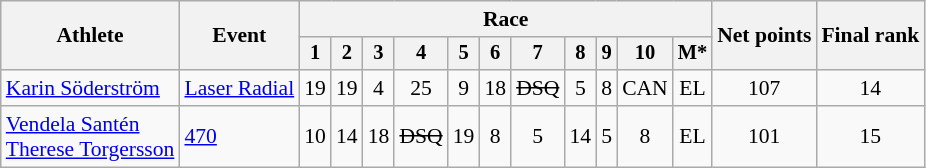<table class="wikitable" style="font-size:90%">
<tr>
<th rowspan=2>Athlete</th>
<th rowspan=2>Event</th>
<th colspan=11>Race</th>
<th rowspan=2>Net points</th>
<th rowspan=2>Final rank</th>
</tr>
<tr style="font-size:95%">
<th>1</th>
<th>2</th>
<th>3</th>
<th>4</th>
<th>5</th>
<th>6</th>
<th>7</th>
<th>8</th>
<th>9</th>
<th>10</th>
<th>M*</th>
</tr>
<tr align=center>
<td align=left><a href='#'>Karin Söderström</a></td>
<td align=left><a href='#'>Laser Radial</a></td>
<td>19</td>
<td>19</td>
<td>4</td>
<td>25</td>
<td>9</td>
<td>18</td>
<td><s>DSQ</s></td>
<td>5</td>
<td>8</td>
<td>CAN</td>
<td>EL</td>
<td>107</td>
<td>14</td>
</tr>
<tr align=center>
<td align=left><a href='#'>Vendela Santén</a> <br> <a href='#'>Therese Torgersson</a></td>
<td align=left><a href='#'>470</a></td>
<td>10</td>
<td>14</td>
<td>18</td>
<td><s>DSQ</s></td>
<td>19</td>
<td>8</td>
<td>5</td>
<td>14</td>
<td>5</td>
<td>8</td>
<td>EL</td>
<td>101</td>
<td>15</td>
</tr>
</table>
